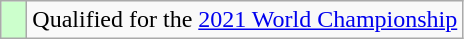<table class="wikitable" style="text-align: left;">
<tr>
<td width=10px bgcolor=#ccffcc></td>
<td>Qualified for the <a href='#'>2021 World Championship</a></td>
</tr>
</table>
